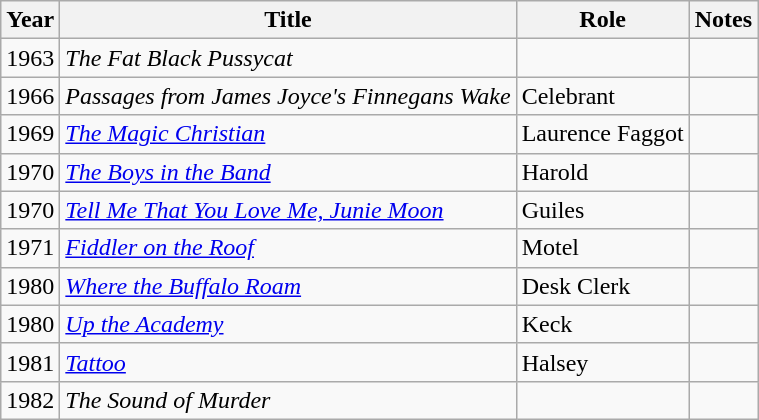<table class="wikitable">
<tr>
<th>Year</th>
<th>Title</th>
<th>Role</th>
<th>Notes</th>
</tr>
<tr>
<td>1963</td>
<td><em>The Fat Black Pussycat</em></td>
<td></td>
<td></td>
</tr>
<tr>
<td>1966</td>
<td><em>Passages from James Joyce's Finnegans Wake</em></td>
<td>Celebrant</td>
<td></td>
</tr>
<tr>
<td>1969</td>
<td><em><a href='#'>The Magic Christian</a></em></td>
<td>Laurence Faggot</td>
<td></td>
</tr>
<tr>
<td>1970</td>
<td><em><a href='#'>The Boys in the Band</a></em></td>
<td>Harold</td>
<td></td>
</tr>
<tr>
<td>1970</td>
<td><em><a href='#'>Tell Me That You Love Me, Junie Moon</a></em></td>
<td>Guiles</td>
<td></td>
</tr>
<tr>
<td>1971</td>
<td><em><a href='#'>Fiddler on the Roof</a></em></td>
<td>Motel</td>
<td></td>
</tr>
<tr>
<td>1980</td>
<td><em><a href='#'>Where the Buffalo Roam</a></em></td>
<td>Desk Clerk</td>
<td></td>
</tr>
<tr>
<td>1980</td>
<td><em><a href='#'>Up the Academy</a></em></td>
<td>Keck</td>
<td></td>
</tr>
<tr>
<td>1981</td>
<td><em><a href='#'>Tattoo</a></em></td>
<td>Halsey</td>
<td></td>
</tr>
<tr>
<td>1982</td>
<td><em>The Sound of Murder</em></td>
<td></td>
<td></td>
</tr>
</table>
